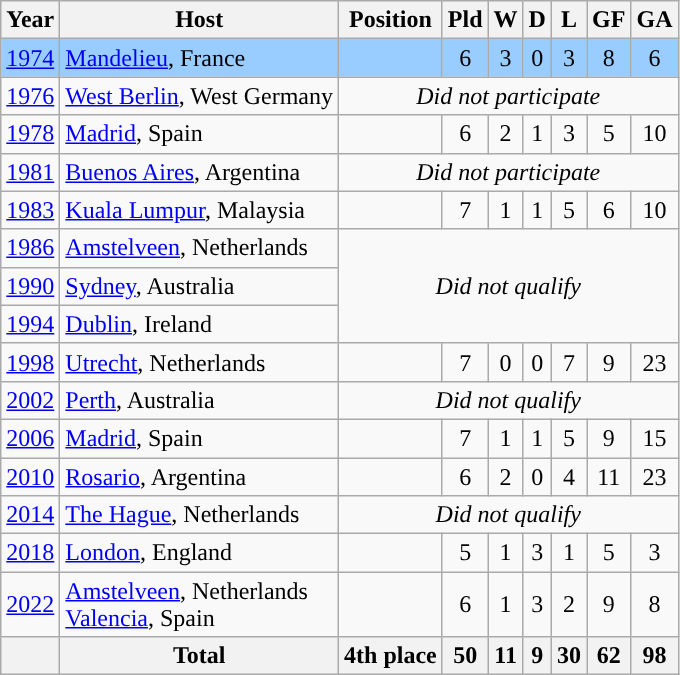<table class="wikitable" style="text-align: center;">
<tr>
<th>Year</th>
<th>Host</th>
<th>Position</th>
<th>Pld</th>
<th>W</th>
<th>D</th>
<th>L</th>
<th>GF</th>
<th>GA</th>
</tr>
<tr style="background:#9acdff;">
<td><a href='#'>1974</a></td>
<td align=left> <a href='#'>Mandelieu</a>, France</td>
<td></td>
<td>6</td>
<td>3</td>
<td>0</td>
<td>3</td>
<td>8</td>
<td>6</td>
</tr>
<tr>
<td><a href='#'>1976</a></td>
<td align=left> <a href='#'>West Berlin</a>, West Germany</td>
<td colspan=8><em>Did not participate</em></td>
</tr>
<tr>
<td><a href='#'>1978</a></td>
<td align=left> <a href='#'>Madrid</a>, Spain</td>
<td></td>
<td>6</td>
<td>2</td>
<td>1</td>
<td>3</td>
<td>5</td>
<td>10</td>
</tr>
<tr>
<td><a href='#'>1981</a></td>
<td align=left> <a href='#'>Buenos Aires</a>, Argentina</td>
<td colspan=8><em>Did not participate</em></td>
</tr>
<tr>
<td><a href='#'>1983</a></td>
<td align=left> <a href='#'>Kuala Lumpur</a>, Malaysia</td>
<td></td>
<td>7</td>
<td>1</td>
<td>1</td>
<td>5</td>
<td>6</td>
<td>10</td>
</tr>
<tr>
<td><a href='#'>1986</a></td>
<td align=left> <a href='#'>Amstelveen</a>, Netherlands</td>
<td rowspan=3 colspan=8><em>Did not qualify</em></td>
</tr>
<tr>
<td><a href='#'>1990</a></td>
<td align=left> <a href='#'>Sydney</a>, Australia</td>
</tr>
<tr>
<td><a href='#'>1994</a></td>
<td align=left> <a href='#'>Dublin</a>, Ireland</td>
</tr>
<tr>
<td><a href='#'>1998</a></td>
<td align=left> <a href='#'>Utrecht</a>, Netherlands</td>
<td></td>
<td>7</td>
<td>0</td>
<td>0</td>
<td>7</td>
<td>9</td>
<td>23</td>
</tr>
<tr>
<td><a href='#'>2002</a></td>
<td align=left> <a href='#'>Perth</a>, Australia</td>
<td colspan=8><em>Did not qualify</em></td>
</tr>
<tr>
<td><a href='#'>2006</a></td>
<td align=left> <a href='#'>Madrid</a>, Spain</td>
<td></td>
<td>7</td>
<td>1</td>
<td>1</td>
<td>5</td>
<td>9</td>
<td>15</td>
</tr>
<tr>
<td><a href='#'>2010</a></td>
<td align=left> <a href='#'>Rosario</a>, Argentina</td>
<td></td>
<td>6</td>
<td>2</td>
<td>0</td>
<td>4</td>
<td>11</td>
<td>23</td>
</tr>
<tr>
<td><a href='#'>2014</a></td>
<td align=left> <a href='#'>The Hague</a>, Netherlands</td>
<td colspan=8><em>Did not qualify</em></td>
</tr>
<tr>
<td><a href='#'>2018</a></td>
<td align=left> <a href='#'>London</a>, England</td>
<td></td>
<td>5</td>
<td>1</td>
<td>3</td>
<td>1</td>
<td>5</td>
<td>3</td>
</tr>
<tr>
<td><a href='#'>2022</a></td>
<td align=left> <a href='#'>Amstelveen</a>, Netherlands<br> <a href='#'>Valencia</a>, Spain</td>
<td></td>
<td>6</td>
<td>1</td>
<td>3</td>
<td>2</td>
<td>9</td>
<td>8</td>
</tr>
<tr>
<th></th>
<th>Total</th>
<th><strong>4th place</strong></th>
<th>50</th>
<th>11</th>
<th>9</th>
<th>30</th>
<th>62</th>
<th>98</th>
</tr>
</table>
